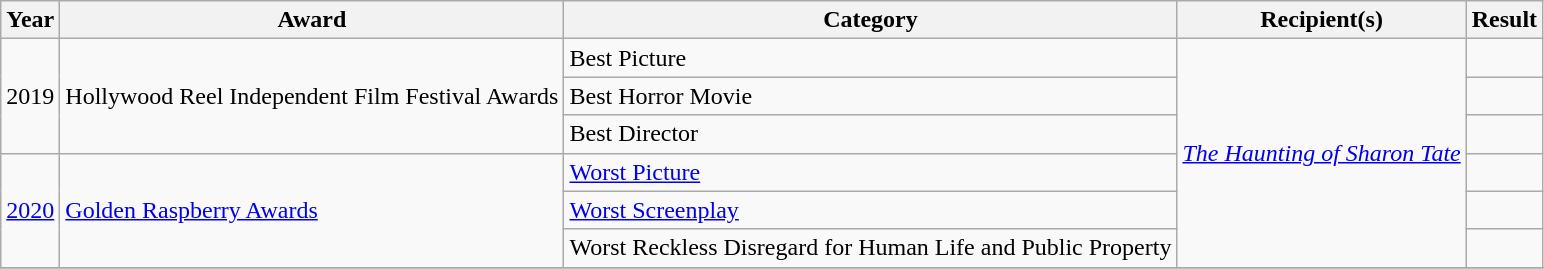<table class="wikitable sortable">
<tr>
<th>Year</th>
<th>Award</th>
<th>Category</th>
<th>Recipient(s)</th>
<th>Result</th>
</tr>
<tr>
<td rowspan="3" style="text-align:center;">2019</td>
<td rowspan="3">Hollywood Reel Independent Film Festival Awards</td>
<td>Best Picture</td>
<td rowspan="6"><em><a href='#'>The Haunting of Sharon Tate</a></em></td>
<td></td>
</tr>
<tr>
<td>Best Horror Movie</td>
<td></td>
</tr>
<tr>
<td>Best Director</td>
<td></td>
</tr>
<tr>
<td rowspan="3" style="text-align:center;"><a href='#'>2020</a></td>
<td rowspan="3"><a href='#'>Golden Raspberry Awards</a></td>
<td><a href='#'>Worst Picture</a></td>
<td></td>
</tr>
<tr>
<td><a href='#'>Worst Screenplay</a></td>
<td></td>
</tr>
<tr>
<td>Worst Reckless Disregard for Human Life and Public Property</td>
<td></td>
</tr>
<tr>
</tr>
</table>
